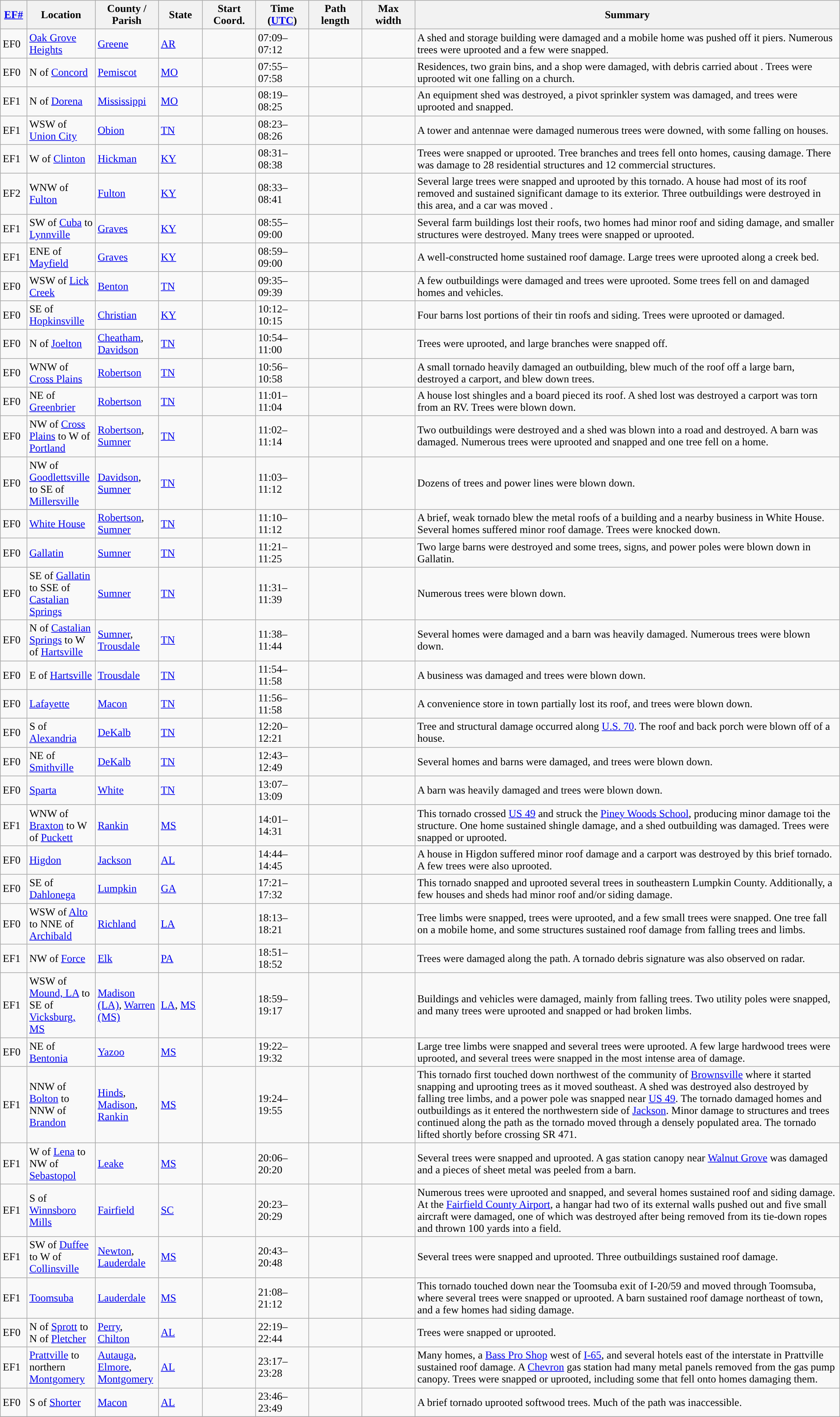<table class="wikitable sortable" style="width:100%;">
<tr>
<th scope="col"  style="width:3%; text-align:center;"><a href='#'>EF#</a></th>
<th scope="col"  style="width:7%; text-align:center;" class="unsortable">Location</th>
<th scope="col"  style="width:6%; text-align:center;" class="unsortable">County / Parish</th>
<th scope="col"  style="width:5%; text-align:center;">State</th>
<th scope="col"  style="width:6%; text-align:center;">Start Coord.</th>
<th scope="col"  style="width:6%; text-align:center;">Time (<a href='#'>UTC</a>)</th>
<th scope="col"  style="width:6%; text-align:center;">Path length</th>
<th scope="col"  style="width:6%; text-align:center;">Max width</th>
<th scope="col" class="unsortable" style="width:48%; text-align:center;">Summary</th>
</tr>
<tr>
<td>EF0</td>
<td><a href='#'>Oak Grove Heights</a></td>
<td><a href='#'>Greene</a></td>
<td><a href='#'>AR</a></td>
<td></td>
<td>07:09–07:12</td>
<td></td>
<td></td>
<td>A shed and storage building were damaged and a mobile home was pushed off it piers. Numerous trees were uprooted and a few were snapped.</td>
</tr>
<tr>
<td>EF0</td>
<td>N of <a href='#'>Concord</a></td>
<td><a href='#'>Pemiscot</a></td>
<td><a href='#'>MO</a></td>
<td></td>
<td>07:55–07:58</td>
<td></td>
<td></td>
<td>Residences, two grain bins, and a shop were damaged, with debris carried about . Trees were uprooted wit one falling on a church.</td>
</tr>
<tr>
<td>EF1</td>
<td>N of <a href='#'>Dorena</a></td>
<td><a href='#'>Mississippi</a></td>
<td><a href='#'>MO</a></td>
<td></td>
<td>08:19–08:25</td>
<td></td>
<td></td>
<td>An equipment shed was destroyed, a pivot sprinkler system was damaged, and trees were uprooted and snapped.</td>
</tr>
<tr>
<td>EF1</td>
<td>WSW of <a href='#'>Union City</a></td>
<td><a href='#'>Obion</a></td>
<td><a href='#'>TN</a></td>
<td></td>
<td>08:23–08:26</td>
<td></td>
<td></td>
<td>A  tower and antennae were damaged numerous trees were downed, with some falling on houses.</td>
</tr>
<tr>
<td>EF1</td>
<td>W of <a href='#'>Clinton</a></td>
<td><a href='#'>Hickman</a></td>
<td><a href='#'>KY</a></td>
<td></td>
<td>08:31–08:38</td>
<td></td>
<td></td>
<td>Trees were snapped or uprooted. Tree branches and trees fell onto homes, causing damage. There was damage to 28 residential structures and 12 commercial structures.</td>
</tr>
<tr>
<td>EF2</td>
<td>WNW of <a href='#'>Fulton</a></td>
<td><a href='#'>Fulton</a></td>
<td><a href='#'>KY</a></td>
<td></td>
<td>08:33–08:41</td>
<td></td>
<td></td>
<td>Several large trees were snapped and uprooted by this tornado. A house had most of its roof removed and sustained significant damage to its exterior. Three outbuildings were destroyed in this area, and a car was moved .</td>
</tr>
<tr>
<td>EF1</td>
<td>SW of <a href='#'>Cuba</a> to <a href='#'>Lynnville</a></td>
<td><a href='#'>Graves</a></td>
<td><a href='#'>KY</a></td>
<td></td>
<td>08:55–09:00</td>
<td></td>
<td></td>
<td>Several farm buildings lost their roofs, two homes had minor roof and siding damage, and smaller structures were destroyed. Many trees were snapped or uprooted.</td>
</tr>
<tr>
<td>EF1</td>
<td>ENE of <a href='#'>Mayfield</a></td>
<td><a href='#'>Graves</a></td>
<td><a href='#'>KY</a></td>
<td></td>
<td>08:59–09:00</td>
<td></td>
<td></td>
<td>A well-constructed home sustained roof damage. Large trees were uprooted along a creek bed.</td>
</tr>
<tr>
<td>EF0</td>
<td>WSW of <a href='#'>Lick Creek</a></td>
<td><a href='#'>Benton</a></td>
<td><a href='#'>TN</a></td>
<td></td>
<td>09:35–09:39</td>
<td></td>
<td></td>
<td>A few outbuildings were damaged and trees were uprooted. Some trees fell on and damaged homes and vehicles.</td>
</tr>
<tr>
<td>EF0</td>
<td>SE of <a href='#'>Hopkinsville</a></td>
<td><a href='#'>Christian</a></td>
<td><a href='#'>KY</a></td>
<td></td>
<td>10:12–10:15</td>
<td></td>
<td></td>
<td>Four barns lost portions of their tin roofs and siding. Trees were uprooted or damaged.</td>
</tr>
<tr>
<td>EF0</td>
<td>N of <a href='#'>Joelton</a></td>
<td><a href='#'>Cheatham</a>, <a href='#'>Davidson</a></td>
<td><a href='#'>TN</a></td>
<td></td>
<td>10:54–11:00</td>
<td></td>
<td></td>
<td>Trees were uprooted, and large branches were snapped off.</td>
</tr>
<tr>
<td>EF0</td>
<td>WNW of <a href='#'>Cross Plains</a></td>
<td><a href='#'>Robertson</a></td>
<td><a href='#'>TN</a></td>
<td></td>
<td>10:56–10:58</td>
<td></td>
<td></td>
<td>A small tornado heavily damaged an outbuilding, blew much of the roof off a large barn, destroyed a carport, and blew down trees.</td>
</tr>
<tr>
<td>EF0</td>
<td>NE of <a href='#'>Greenbrier</a></td>
<td><a href='#'>Robertson</a></td>
<td><a href='#'>TN</a></td>
<td></td>
<td>11:01–11:04</td>
<td></td>
<td></td>
<td>A house lost shingles and a board pieced its roof. A shed lost was destroyed a carport was torn from an RV. Trees were blown down.</td>
</tr>
<tr>
<td>EF0</td>
<td>NW of <a href='#'>Cross Plains</a> to W of <a href='#'>Portland</a></td>
<td><a href='#'>Robertson</a>, <a href='#'>Sumner</a></td>
<td><a href='#'>TN</a></td>
<td></td>
<td>11:02–11:14</td>
<td></td>
<td></td>
<td>Two outbuildings were destroyed and a shed was blown into a road and destroyed. A barn was damaged. Numerous trees were uprooted and snapped and one tree fell on a home.</td>
</tr>
<tr>
<td>EF0</td>
<td>NW of <a href='#'>Goodlettsville</a> to SE of <a href='#'>Millersville</a></td>
<td><a href='#'>Davidson</a>, <a href='#'>Sumner</a></td>
<td><a href='#'>TN</a></td>
<td></td>
<td>11:03–11:12</td>
<td></td>
<td></td>
<td>Dozens of trees and power lines were blown down.</td>
</tr>
<tr>
<td>EF0</td>
<td><a href='#'>White House</a></td>
<td><a href='#'>Robertson</a>, <a href='#'>Sumner</a></td>
<td><a href='#'>TN</a></td>
<td></td>
<td>11:10–11:12</td>
<td></td>
<td></td>
<td>A brief, weak tornado blew the metal roofs of a building and a nearby business in White House. Several homes suffered minor roof damage. Trees were knocked down.</td>
</tr>
<tr>
<td>EF0</td>
<td><a href='#'>Gallatin</a></td>
<td><a href='#'>Sumner</a></td>
<td><a href='#'>TN</a></td>
<td></td>
<td>11:21–11:25</td>
<td></td>
<td></td>
<td>Two large barns were destroyed and some trees, signs, and power poles were blown down in Gallatin.</td>
</tr>
<tr>
<td>EF0</td>
<td>SE of <a href='#'>Gallatin</a> to SSE of <a href='#'>Castalian Springs</a></td>
<td><a href='#'>Sumner</a></td>
<td><a href='#'>TN</a></td>
<td></td>
<td>11:31–11:39</td>
<td></td>
<td></td>
<td>Numerous trees were blown down.</td>
</tr>
<tr>
<td>EF0</td>
<td>N of <a href='#'>Castalian Springs</a> to W of <a href='#'>Hartsville</a></td>
<td><a href='#'>Sumner</a>, <a href='#'>Trousdale</a></td>
<td><a href='#'>TN</a></td>
<td></td>
<td>11:38–11:44</td>
<td></td>
<td></td>
<td>Several homes were damaged and a barn was heavily damaged. Numerous trees were blown down.</td>
</tr>
<tr>
<td>EF0</td>
<td>E of <a href='#'>Hartsville</a></td>
<td><a href='#'>Trousdale</a></td>
<td><a href='#'>TN</a></td>
<td></td>
<td>11:54–11:58</td>
<td></td>
<td></td>
<td>A business was damaged and trees were blown down.</td>
</tr>
<tr>
<td>EF0</td>
<td><a href='#'>Lafayette</a></td>
<td><a href='#'>Macon</a></td>
<td><a href='#'>TN</a></td>
<td></td>
<td>11:56–11:58</td>
<td></td>
<td></td>
<td>A convenience store in town partially lost its roof, and trees were blown down.</td>
</tr>
<tr>
<td>EF0</td>
<td>S of <a href='#'>Alexandria</a></td>
<td><a href='#'>DeKalb</a></td>
<td><a href='#'>TN</a></td>
<td></td>
<td>12:20–12:21</td>
<td></td>
<td></td>
<td>Tree and structural damage occurred along <a href='#'>U.S. 70</a>. The roof and back porch were blown off of a house.</td>
</tr>
<tr>
<td>EF0</td>
<td>NE of <a href='#'>Smithville</a></td>
<td><a href='#'>DeKalb</a></td>
<td><a href='#'>TN</a></td>
<td></td>
<td>12:43–12:49</td>
<td></td>
<td></td>
<td>Several homes and barns were damaged, and trees were blown down.</td>
</tr>
<tr>
<td>EF0</td>
<td><a href='#'>Sparta</a></td>
<td><a href='#'>White</a></td>
<td><a href='#'>TN</a></td>
<td></td>
<td>13:07–13:09</td>
<td></td>
<td></td>
<td>A barn was heavily damaged and trees were blown down.</td>
</tr>
<tr>
<td>EF1</td>
<td>WNW of <a href='#'>Braxton</a> to W of <a href='#'>Puckett</a></td>
<td><a href='#'>Rankin</a></td>
<td><a href='#'>MS</a></td>
<td></td>
<td>14:01–14:31</td>
<td></td>
<td></td>
<td>This tornado crossed <a href='#'>US 49</a> and struck the <a href='#'>Piney Woods School</a>, producing minor damage toi the structure. One home sustained shingle damage, and a shed outbuilding was damaged. Trees were snapped or uprooted.</td>
</tr>
<tr>
<td>EF0</td>
<td><a href='#'>Higdon</a></td>
<td><a href='#'>Jackson</a></td>
<td><a href='#'>AL</a></td>
<td></td>
<td>14:44–14:45</td>
<td></td>
<td></td>
<td>A house in Higdon suffered minor roof damage and a carport was destroyed by this brief tornado. A few trees were also uprooted.</td>
</tr>
<tr>
<td>EF0</td>
<td>SE of <a href='#'>Dahlonega</a></td>
<td><a href='#'>Lumpkin</a></td>
<td><a href='#'>GA</a></td>
<td></td>
<td>17:21–17:32</td>
<td></td>
<td></td>
<td>This tornado snapped and uprooted several trees in southeastern Lumpkin County. Additionally, a few houses and sheds had minor roof and/or siding damage.</td>
</tr>
<tr>
<td>EF0</td>
<td>WSW of <a href='#'>Alto</a> to NNE of <a href='#'>Archibald</a></td>
<td><a href='#'>Richland</a></td>
<td><a href='#'>LA</a></td>
<td></td>
<td>18:13–18:21</td>
<td></td>
<td></td>
<td>Tree limbs were snapped, trees were uprooted, and a few small trees were snapped. One tree fall on a mobile home, and some structures sustained roof damage from falling trees and limbs.</td>
</tr>
<tr>
<td>EF1</td>
<td>NW of <a href='#'>Force</a></td>
<td><a href='#'>Elk</a></td>
<td><a href='#'>PA</a></td>
<td></td>
<td>18:51–18:52</td>
<td></td>
<td></td>
<td>Trees were damaged along the path. A tornado debris signature was also observed on radar.</td>
</tr>
<tr>
<td>EF1</td>
<td>WSW of <a href='#'>Mound, LA</a> to SE of <a href='#'>Vicksburg, MS</a></td>
<td><a href='#'>Madison (LA)</a>, <a href='#'>Warren (MS)</a></td>
<td><a href='#'>LA</a>, <a href='#'>MS</a></td>
<td></td>
<td>18:59–19:17</td>
<td></td>
<td></td>
<td>Buildings and vehicles were damaged, mainly from falling trees. Two utility poles were snapped, and many trees were uprooted and snapped or had broken limbs.</td>
</tr>
<tr>
<td>EF0</td>
<td>NE of <a href='#'>Bentonia</a></td>
<td><a href='#'>Yazoo</a></td>
<td><a href='#'>MS</a></td>
<td></td>
<td>19:22–19:32</td>
<td></td>
<td></td>
<td>Large tree limbs were snapped and several trees were uprooted. A few large hardwood trees were uprooted, and several trees were snapped in the most intense area of damage.</td>
</tr>
<tr>
<td>EF1</td>
<td>NNW of <a href='#'>Bolton</a> to NNW of <a href='#'>Brandon</a></td>
<td><a href='#'>Hinds</a>, <a href='#'>Madison</a>, <a href='#'>Rankin</a></td>
<td><a href='#'>MS</a></td>
<td></td>
<td>19:24–19:55</td>
<td></td>
<td></td>
<td>This tornado first touched down northwest of the community of <a href='#'>Brownsville</a> where it started snapping and uprooting trees as it moved southeast. A shed was destroyed also destroyed by falling tree limbs, and a power pole was snapped near <a href='#'>US 49</a>. The tornado damaged homes and outbuildings as it entered the northwestern side of <a href='#'>Jackson</a>. Minor damage to structures and trees continued along the path as the tornado moved through a densely populated area. The tornado lifted shortly before crossing SR 471.</td>
</tr>
<tr>
<td>EF1</td>
<td>W of <a href='#'>Lena</a> to NW of <a href='#'>Sebastopol</a></td>
<td><a href='#'>Leake</a></td>
<td><a href='#'>MS</a></td>
<td></td>
<td>20:06–20:20</td>
<td></td>
<td></td>
<td>Several trees were snapped and uprooted. A gas station canopy near <a href='#'>Walnut Grove</a> was damaged and a pieces of sheet metal was peeled from a barn.</td>
</tr>
<tr>
<td>EF1</td>
<td>S of <a href='#'>Winnsboro Mills</a></td>
<td><a href='#'>Fairfield</a></td>
<td><a href='#'>SC</a></td>
<td></td>
<td>20:23–20:29</td>
<td></td>
<td></td>
<td>Numerous trees were uprooted and snapped, and several homes sustained roof and siding damage. At the <a href='#'>Fairfield County Airport</a>, a hangar had two of its external walls pushed out and five small aircraft were damaged, one of which was destroyed after being removed from its tie-down ropes and thrown 100 yards into a field.</td>
</tr>
<tr>
<td>EF1</td>
<td>SW of <a href='#'>Duffee</a> to W of <a href='#'>Collinsville</a></td>
<td><a href='#'>Newton</a>, <a href='#'>Lauderdale</a></td>
<td><a href='#'>MS</a></td>
<td></td>
<td>20:43–20:48</td>
<td></td>
<td></td>
<td>Several trees were snapped and uprooted. Three outbuildings sustained roof damage.</td>
</tr>
<tr>
<td>EF1</td>
<td><a href='#'>Toomsuba</a></td>
<td><a href='#'>Lauderdale</a></td>
<td><a href='#'>MS</a></td>
<td></td>
<td>21:08–21:12</td>
<td></td>
<td></td>
<td>This tornado touched down near the Toomsuba exit of I-20/59 and moved through Toomsuba, where several trees were snapped or uprooted. A barn sustained roof damage northeast of town, and a few homes had siding damage.</td>
</tr>
<tr>
<td>EF0</td>
<td>N of <a href='#'>Sprott</a> to N of <a href='#'>Pletcher</a></td>
<td><a href='#'>Perry</a>, <a href='#'>Chilton</a></td>
<td><a href='#'>AL</a></td>
<td></td>
<td>22:19–22:44</td>
<td></td>
<td></td>
<td>Trees were snapped or uprooted.</td>
</tr>
<tr>
<td>EF1</td>
<td><a href='#'>Prattville</a> to northern <a href='#'>Montgomery</a></td>
<td><a href='#'>Autauga</a>, <a href='#'>Elmore</a>, <a href='#'>Montgomery</a></td>
<td><a href='#'>AL</a></td>
<td></td>
<td>23:17–23:28</td>
<td></td>
<td></td>
<td>Many homes, a <a href='#'>Bass Pro Shop</a> west of <a href='#'>I-65</a>, and several hotels east of the interstate in Prattville sustained roof damage. A <a href='#'>Chevron</a> gas station had many metal panels removed from the gas pump canopy. Trees were snapped or uprooted, including some that fell onto homes damaging them.</td>
</tr>
<tr>
<td>EF0</td>
<td>S of <a href='#'>Shorter</a></td>
<td><a href='#'>Macon</a></td>
<td><a href='#'>AL</a></td>
<td></td>
<td>23:46–23:49</td>
<td></td>
<td></td>
<td>A brief tornado uprooted softwood trees. Much of the path was inaccessible.</td>
</tr>
<tr>
</tr>
</table>
